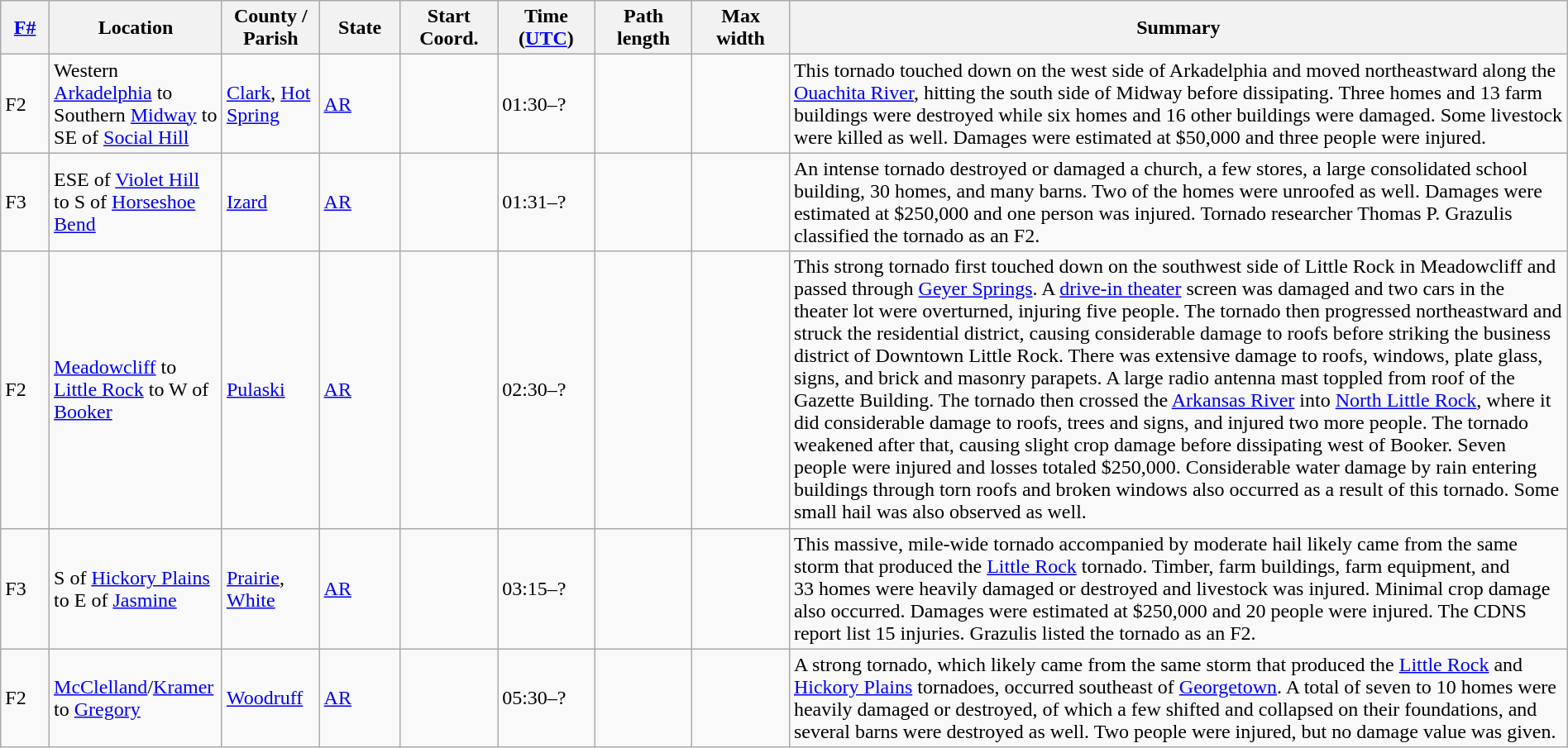<table class="wikitable sortable" style="width:100%;">
<tr>
<th scope="col" style="width:3%; text-align:center;"><a href='#'>F#</a></th>
<th scope="col" style="width:7%; text-align:center;" class="unsortable">Location</th>
<th scope="col" style="width:6%; text-align:center;" class="unsortable">County / Parish</th>
<th scope="col" style="width:5%; text-align:center;">State</th>
<th scope="col" style="width:6%; text-align:center;">Start Coord.</th>
<th scope="col" style="width:6%; text-align:center;">Time (<a href='#'>UTC</a>)</th>
<th scope="col" style="width:6%; text-align:center;">Path length</th>
<th scope="col" style="width:6%; text-align:center;">Max width</th>
<th scope="col" class="unsortable" style="width:48%; text-align:center;">Summary</th>
</tr>
<tr>
<td bgcolor=>F2</td>
<td>Western <a href='#'>Arkadelphia</a> to Southern <a href='#'>Midway</a> to SE of <a href='#'>Social Hill</a></td>
<td><a href='#'>Clark</a>, <a href='#'>Hot Spring</a></td>
<td><a href='#'>AR</a></td>
<td></td>
<td>01:30–?</td>
<td></td>
<td></td>
<td>This tornado touched down on the west side of Arkadelphia and moved northeastward along the <a href='#'>Ouachita River</a>, hitting the south side of Midway before dissipating. Three homes and 13 farm buildings were destroyed while six homes and 16 other buildings were damaged. Some livestock were killed as well. Damages were estimated at $50,000 and three people were injured.</td>
</tr>
<tr>
<td bgcolor=>F3</td>
<td>ESE of <a href='#'>Violet Hill</a> to S of <a href='#'>Horseshoe Bend</a></td>
<td><a href='#'>Izard</a></td>
<td><a href='#'>AR</a></td>
<td></td>
<td>01:31–?</td>
<td></td>
<td></td>
<td>An intense tornado destroyed or damaged a church, a few stores, a large consolidated school building, 30 homes, and many barns. Two of the homes were unroofed as well. Damages were estimated at $250,000 and one person was injured. Tornado researcher Thomas P. Grazulis classified the tornado as an F2.</td>
</tr>
<tr>
<td bgcolor=>F2</td>
<td><a href='#'>Meadowcliff</a> to <a href='#'>Little Rock</a> to W of <a href='#'>Booker</a></td>
<td><a href='#'>Pulaski</a></td>
<td><a href='#'>AR</a></td>
<td></td>
<td>02:30–?</td>
<td></td>
<td></td>
<td>This strong tornado first touched down on the southwest side of Little Rock in Meadowcliff and passed through <a href='#'>Geyer Springs</a>. A <a href='#'>drive-in theater</a> screen was damaged and two cars in the theater lot were overturned, injuring five people. The tornado then progressed northeastward and struck the residential district, causing considerable damage to roofs before striking the business district of Downtown Little Rock. There was extensive damage to roofs, windows, plate glass, signs, and brick and masonry parapets. A large radio antenna mast toppled from roof of the Gazette Building. The tornado then crossed the <a href='#'>Arkansas River</a> into <a href='#'>North Little Rock</a>, where it did considerable damage to roofs, trees and signs, and injured two more people. The tornado weakened after that, causing slight crop damage before dissipating west of Booker. Seven people were injured and losses totaled $250,000. Considerable water damage by rain entering buildings through torn roofs and broken windows also occurred as a result of this tornado. Some small hail was also observed as well.</td>
</tr>
<tr>
<td bgcolor=>F3</td>
<td>S of <a href='#'>Hickory Plains</a> to E of <a href='#'>Jasmine</a></td>
<td><a href='#'>Prairie</a>, <a href='#'>White</a></td>
<td><a href='#'>AR</a></td>
<td></td>
<td>03:15–?</td>
<td></td>
<td></td>
<td>This massive, mile-wide tornado accompanied by moderate hail likely came from the same storm that produced the <a href='#'>Little Rock</a> tornado. Timber, farm buildings, farm equipment, and 33 homes were heavily damaged or destroyed and livestock was injured. Minimal crop damage also occurred. Damages were estimated at $250,000 and 20 people were injured. The CDNS report list 15 injuries. Grazulis listed the tornado as an F2.</td>
</tr>
<tr>
<td bgcolor=>F2</td>
<td><a href='#'>McClelland</a>/<a href='#'>Kramer</a> to <a href='#'>Gregory</a></td>
<td><a href='#'>Woodruff</a></td>
<td><a href='#'>AR</a></td>
<td></td>
<td>05:30–?</td>
<td></td>
<td></td>
<td>A strong tornado, which likely came from the same storm that produced the <a href='#'>Little Rock</a> and <a href='#'>Hickory Plains</a> tornadoes, occurred southeast of <a href='#'>Georgetown</a>. A total of seven to 10 homes were heavily damaged or destroyed, of which a few shifted and collapsed on their foundations, and several barns were destroyed as well. Two people were injured, but no damage value was given.</td>
</tr>
</table>
